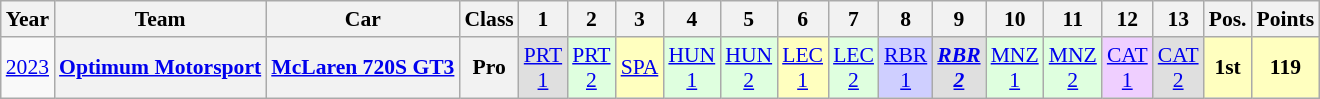<table class="wikitable" border="1" style="text-align:center; font-size:90%;">
<tr>
<th>Year</th>
<th>Team</th>
<th>Car</th>
<th>Class</th>
<th>1</th>
<th>2</th>
<th>3</th>
<th>4</th>
<th>5</th>
<th>6</th>
<th>7</th>
<th>8</th>
<th>9</th>
<th>10</th>
<th>11</th>
<th>12</th>
<th>13</th>
<th>Pos.</th>
<th>Points</th>
</tr>
<tr>
<td><a href='#'>2023</a></td>
<th><a href='#'>Optimum Motorsport</a></th>
<th><a href='#'>McLaren 720S GT3</a></th>
<th>Pro</th>
<td style="background:#DFDFDF;"><a href='#'>PRT<br>1</a><br></td>
<td style="background:#DFFFDF;"><a href='#'>PRT<br>2</a><br></td>
<td style="background:#FFFFBF;"><a href='#'>SPA</a><br></td>
<td style="background:#DFFFDF;"><a href='#'>HUN<br>1</a><br></td>
<td style="background:#DFFFDF;"><a href='#'>HUN<br>2</a><br></td>
<td style="background:#FFFFBF;"><a href='#'>LEC<br>1</a><br></td>
<td style="background:#DFFFDF;"><a href='#'>LEC<br>2</a><br></td>
<td style="background:#CFCFFF;"><a href='#'>RBR<br>1</a><br></td>
<td style="background:#DFDFDF;"><strong><em><a href='#'>RBR<br>2</a></em></strong><br></td>
<td style="background:#DFFFDF;"><a href='#'>MNZ<br>1</a><br></td>
<td style="background:#DFFFDF;"><a href='#'>MNZ<br>2</a><br></td>
<td style="background:#EFCFFF;"><a href='#'>CAT<br>1</a><br></td>
<td style="background:#DFDFDF;"><a href='#'>CAT<br>2</a><br></td>
<th style="background:#FFFFBF;">1st</th>
<th style="background:#FFFFBF;">119</th>
</tr>
</table>
